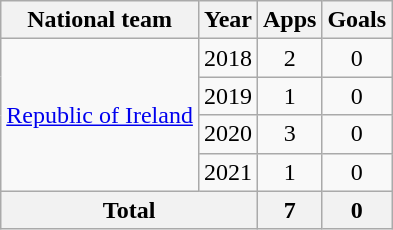<table class=wikitable style=text-align:center>
<tr>
<th>National team</th>
<th>Year</th>
<th>Apps</th>
<th>Goals</th>
</tr>
<tr>
<td rowspan=4><a href='#'>Republic of Ireland</a></td>
<td>2018</td>
<td>2</td>
<td>0</td>
</tr>
<tr>
<td>2019</td>
<td>1</td>
<td>0</td>
</tr>
<tr>
<td>2020</td>
<td>3</td>
<td>0</td>
</tr>
<tr>
<td>2021</td>
<td>1</td>
<td>0</td>
</tr>
<tr>
<th colspan=2>Total</th>
<th>7</th>
<th>0</th>
</tr>
</table>
